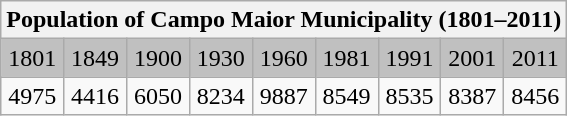<table class="wikitable">
<tr>
<th colspan="9">Population of Campo Maior Municipality (1801–2011)</th>
</tr>
<tr bgcolor="#C0C0C0">
<td align="center">1801</td>
<td align="center">1849</td>
<td align="center">1900</td>
<td align="center">1930</td>
<td align="center">1960</td>
<td align="center">1981</td>
<td align="center">1991</td>
<td align="center">2001</td>
<td align="center">2011</td>
</tr>
<tr>
<td align="center">4975</td>
<td align="center">4416</td>
<td align="center">6050</td>
<td align="center">8234</td>
<td align="center">9887</td>
<td align="center">8549</td>
<td align="center">8535</td>
<td align="center">8387</td>
<td align="center">8456</td>
</tr>
</table>
